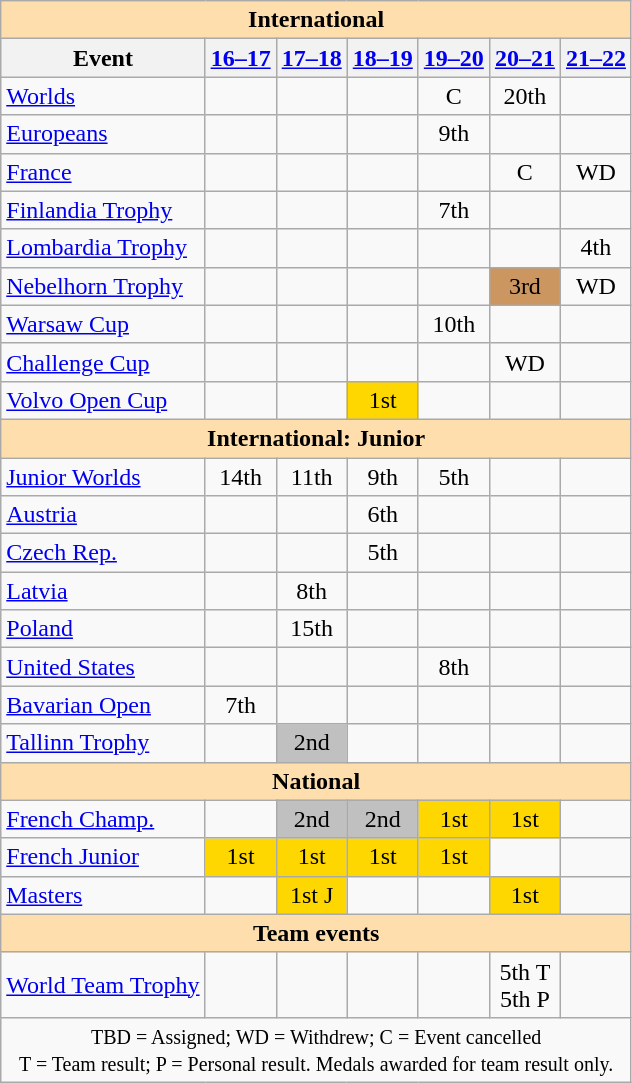<table class="wikitable" style="text-align:center">
<tr>
<th style="background-color: #ffdead; " colspan=7 align=center>International</th>
</tr>
<tr>
<th>Event</th>
<th><a href='#'>16–17</a></th>
<th><a href='#'>17–18</a></th>
<th><a href='#'>18–19</a></th>
<th><a href='#'>19–20</a></th>
<th><a href='#'>20–21</a></th>
<th><a href='#'>21–22</a></th>
</tr>
<tr>
<td align=left><a href='#'>Worlds</a></td>
<td></td>
<td></td>
<td></td>
<td>C</td>
<td>20th</td>
<td></td>
</tr>
<tr>
<td align=left><a href='#'>Europeans</a></td>
<td></td>
<td></td>
<td></td>
<td>9th</td>
<td></td>
<td></td>
</tr>
<tr>
<td align=left> <a href='#'>France</a></td>
<td></td>
<td></td>
<td></td>
<td></td>
<td>C</td>
<td>WD</td>
</tr>
<tr>
<td align=left> <a href='#'>Finlandia Trophy</a></td>
<td></td>
<td></td>
<td></td>
<td>7th</td>
<td></td>
<td></td>
</tr>
<tr>
<td align=left> <a href='#'>Lombardia Trophy</a></td>
<td></td>
<td></td>
<td></td>
<td></td>
<td></td>
<td>4th</td>
</tr>
<tr>
<td align=left> <a href='#'>Nebelhorn Trophy</a></td>
<td></td>
<td></td>
<td></td>
<td></td>
<td bgcolor=cc966>3rd</td>
<td>WD</td>
</tr>
<tr>
<td align=left> <a href='#'>Warsaw Cup</a></td>
<td></td>
<td></td>
<td></td>
<td>10th</td>
<td></td>
<td></td>
</tr>
<tr>
<td align=left><a href='#'>Challenge Cup</a></td>
<td></td>
<td></td>
<td></td>
<td></td>
<td>WD</td>
<td></td>
</tr>
<tr>
<td align=left><a href='#'>Volvo Open Cup</a></td>
<td></td>
<td></td>
<td bgcolor=gold>1st</td>
<td></td>
<td></td>
<td></td>
</tr>
<tr>
<th style="background-color: #ffdead; " colspan=7 align=center>International: Junior</th>
</tr>
<tr>
<td align=left><a href='#'>Junior Worlds</a></td>
<td>14th</td>
<td>11th</td>
<td>9th</td>
<td>5th</td>
<td></td>
<td></td>
</tr>
<tr>
<td align=left> <a href='#'>Austria</a></td>
<td></td>
<td></td>
<td>6th</td>
<td></td>
<td></td>
<td></td>
</tr>
<tr>
<td align=left> <a href='#'>Czech Rep.</a></td>
<td></td>
<td></td>
<td>5th</td>
<td></td>
<td></td>
<td></td>
</tr>
<tr>
<td align=left> <a href='#'>Latvia</a></td>
<td></td>
<td>8th</td>
<td></td>
<td></td>
<td></td>
<td></td>
</tr>
<tr>
<td align=left> <a href='#'>Poland</a></td>
<td></td>
<td>15th</td>
<td></td>
<td></td>
<td></td>
<td></td>
</tr>
<tr>
<td align=left> <a href='#'>United States</a></td>
<td></td>
<td></td>
<td></td>
<td>8th</td>
<td></td>
<td></td>
</tr>
<tr>
<td align=left><a href='#'>Bavarian Open</a></td>
<td>7th</td>
<td></td>
<td></td>
<td></td>
<td></td>
<td></td>
</tr>
<tr>
<td align=left><a href='#'>Tallinn Trophy</a></td>
<td></td>
<td bgcolor=silver>2nd</td>
<td></td>
<td></td>
<td></td>
<td></td>
</tr>
<tr>
<th style="background-color: #ffdead; " colspan=7 align=center>National</th>
</tr>
<tr>
<td align=left><a href='#'>French Champ.</a></td>
<td></td>
<td bgcolor=silver>2nd</td>
<td bgcolor=silver>2nd</td>
<td bgcolor=gold>1st</td>
<td bgcolor=gold>1st</td>
<td></td>
</tr>
<tr>
<td align=left><a href='#'>French Junior</a></td>
<td bgcolor=gold>1st</td>
<td bgcolor=gold>1st</td>
<td bgcolor=gold>1st</td>
<td bgcolor=gold>1st</td>
<td></td>
<td></td>
</tr>
<tr>
<td align=left><a href='#'>Masters</a></td>
<td></td>
<td bgcolor=gold>1st J</td>
<td></td>
<td></td>
<td bgcolor=gold>1st</td>
<td></td>
</tr>
<tr>
<th style="background-color: #ffdead; " colspan=7 align=center>Team events</th>
</tr>
<tr>
<td align=left><a href='#'>World Team Trophy</a></td>
<td></td>
<td></td>
<td></td>
<td></td>
<td>5th T <br> 5th P</td>
<td></td>
</tr>
<tr>
<td colspan=7 align=center><small> TBD = Assigned; WD = Withdrew; C = Event cancelled<br>T = Team result; P = Personal result. Medals awarded for team result only.</small></td>
</tr>
</table>
